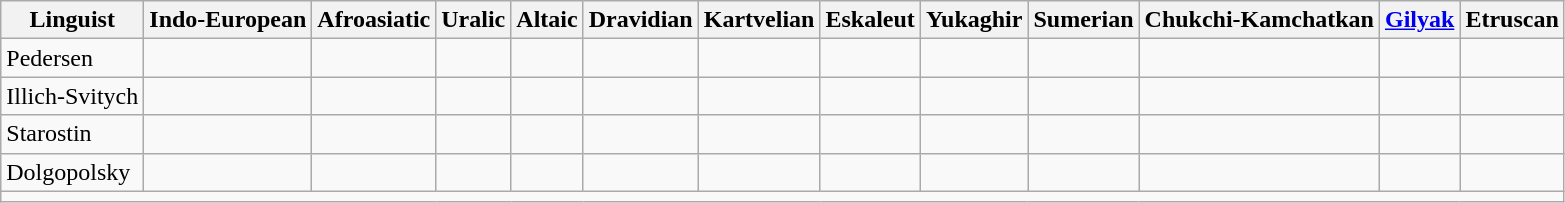<table class="wikitable">
<tr>
<th>Linguist</th>
<th>Indo-European</th>
<th>Afroasiatic</th>
<th>Uralic</th>
<th>Altaic</th>
<th>Dravidian</th>
<th>Kartvelian</th>
<th>Eskaleut</th>
<th>Yukaghir</th>
<th>Sumerian</th>
<th>Chukchi-Kamchatkan</th>
<th><a href='#'>Gilyak</a></th>
<th>Etruscan</th>
</tr>
<tr>
<td>Pedersen</td>
<td></td>
<td></td>
<td></td>
<td></td>
<td></td>
<td></td>
<td></td>
<td></td>
<td></td>
<td></td>
<td></td>
<td></td>
</tr>
<tr>
<td>Illich-Svitych</td>
<td></td>
<td></td>
<td></td>
<td></td>
<td></td>
<td></td>
<td></td>
<td></td>
<td></td>
<td></td>
<td></td>
<td></td>
</tr>
<tr>
<td>Starostin</td>
<td></td>
<td></td>
<td></td>
<td></td>
<td></td>
<td></td>
<td></td>
<td></td>
<td></td>
<td></td>
<td></td>
<td></td>
</tr>
<tr>
<td>Dolgopolsky</td>
<td></td>
<td></td>
<td></td>
<td></td>
<td></td>
<td></td>
<td></td>
<td></td>
<td></td>
<td></td>
<td></td>
<td></td>
</tr>
<tr>
<td colspan=13></td>
</tr>
</table>
